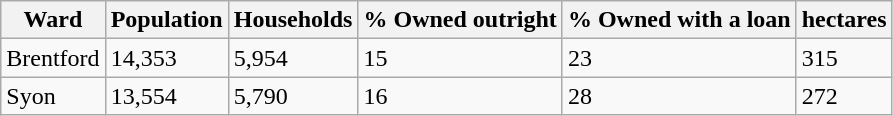<table class="wikitable">
<tr>
<th>Ward</th>
<th>Population</th>
<th>Households</th>
<th>% Owned outright</th>
<th>% Owned with a loan</th>
<th>hectares</th>
</tr>
<tr>
<td>Brentford</td>
<td>14,353</td>
<td>5,954</td>
<td>15</td>
<td>23</td>
<td>315</td>
</tr>
<tr>
<td>Syon</td>
<td>13,554</td>
<td>5,790</td>
<td>16</td>
<td>28</td>
<td>272</td>
</tr>
</table>
